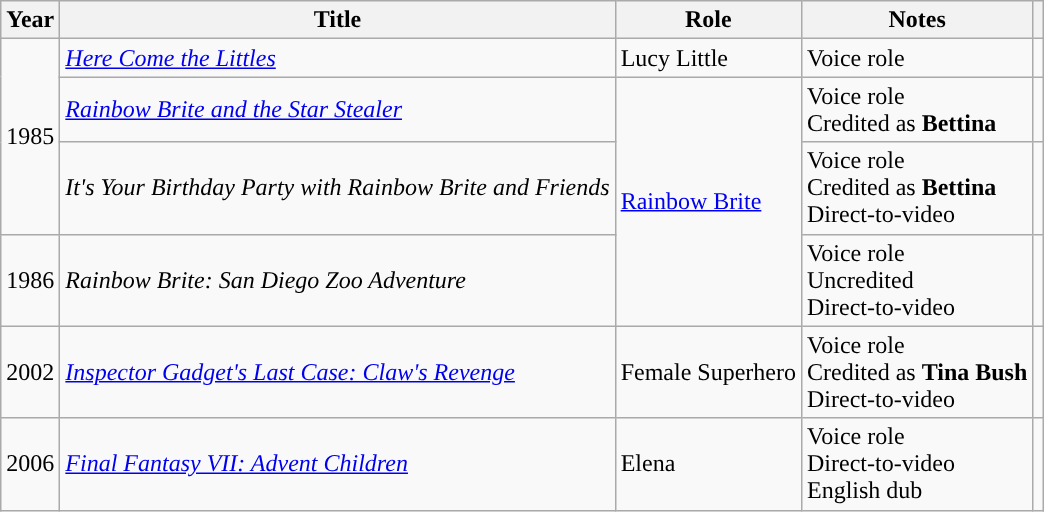<table class="wikitable sortable">
<tr>
<th scope="col">Year</th>
<th scope="col">Title</th>
<th scope="col">Role</th>
<th class="unsortable">Notes</th>
<th scope="col" class="unsortable"></th>
</tr>
<tr>
<td rowspan="3">1985</td>
<td><em><a href='#'>Here Come the Littles</a></em></td>
<td>Lucy Little</td>
<td>Voice role</td>
<td></td>
</tr>
<tr>
<td><em><a href='#'>Rainbow Brite and the Star Stealer</a></em></td>
<td rowspan="3"><a href='#'>Rainbow Brite</a></td>
<td>Voice role<br>Credited as <strong>Bettina</strong></td>
<td></td>
</tr>
<tr>
<td><em>It's Your Birthday Party with Rainbow Brite and Friends</em></td>
<td>Voice role<br>Credited as <strong>Bettina</strong><br>Direct-to-video</td>
<td></td>
</tr>
<tr>
<td>1986</td>
<td><em>Rainbow Brite: San Diego Zoo Adventure</em></td>
<td>Voice role<br>Uncredited<br>Direct-to-video</td>
<td></td>
</tr>
<tr>
<td>2002</td>
<td><em><a href='#'>Inspector Gadget's Last Case: Claw's Revenge</a></em></td>
<td>Female Superhero</td>
<td>Voice role<br>Credited as <strong>Tina Bush</strong><br>Direct-to-video</td>
<td></td>
</tr>
<tr>
<td>2006</td>
<td><em><a href='#'>Final Fantasy VII: Advent Children</a></em></td>
<td>Elena</td>
<td>Voice role<br>Direct-to-video<br>English dub</td>
<td></td>
</tr>
</table>
